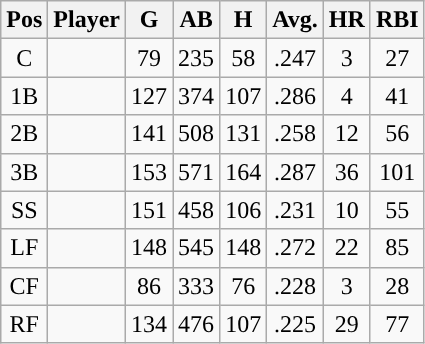<table class="wikitable sortable">
<tr>
<th>Pos</th>
<th>Player</th>
<th>G</th>
<th>AB</th>
<th>H</th>
<th>Avg.</th>
<th>HR</th>
<th>RBI</th>
</tr>
<tr align="center">
<td>C</td>
<td></td>
<td>79</td>
<td>235</td>
<td>58</td>
<td>.247</td>
<td>3</td>
<td>27</td>
</tr>
<tr align="center">
<td>1B</td>
<td></td>
<td>127</td>
<td>374</td>
<td>107</td>
<td>.286</td>
<td>4</td>
<td>41</td>
</tr>
<tr align="center">
<td>2B</td>
<td></td>
<td>141</td>
<td>508</td>
<td>131</td>
<td>.258</td>
<td>12</td>
<td>56</td>
</tr>
<tr align="center">
<td>3B</td>
<td></td>
<td>153</td>
<td>571</td>
<td>164</td>
<td>.287</td>
<td>36</td>
<td>101</td>
</tr>
<tr align="center">
<td>SS</td>
<td></td>
<td>151</td>
<td>458</td>
<td>106</td>
<td>.231</td>
<td>10</td>
<td>55</td>
</tr>
<tr align="center">
<td>LF</td>
<td></td>
<td>148</td>
<td>545</td>
<td>148</td>
<td>.272</td>
<td>22</td>
<td>85</td>
</tr>
<tr align="center">
<td>CF</td>
<td></td>
<td>86</td>
<td>333</td>
<td>76</td>
<td>.228</td>
<td>3</td>
<td>28</td>
</tr>
<tr align="center">
<td>RF</td>
<td></td>
<td>134</td>
<td>476</td>
<td>107</td>
<td>.225</td>
<td>29</td>
<td>77</td>
</tr>
</table>
